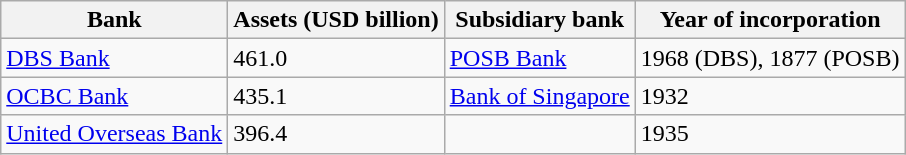<table class="wikitable">
<tr>
<th>Bank</th>
<th>Assets (USD billion)</th>
<th>Subsidiary bank</th>
<th>Year of incorporation</th>
</tr>
<tr>
<td><a href='#'>DBS Bank</a></td>
<td>461.0</td>
<td><a href='#'>POSB Bank</a></td>
<td>1968 (DBS), 1877 (POSB)</td>
</tr>
<tr>
<td><a href='#'>OCBC Bank</a></td>
<td>435.1</td>
<td><a href='#'>Bank of Singapore</a></td>
<td>1932</td>
</tr>
<tr>
<td><a href='#'>United Overseas Bank</a></td>
<td>396.4</td>
<td></td>
<td>1935</td>
</tr>
</table>
